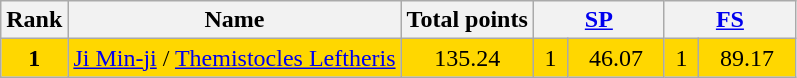<table class="wikitable sortable">
<tr>
<th>Rank</th>
<th>Name</th>
<th>Total points</th>
<th colspan="2" width="80px"><a href='#'>SP</a></th>
<th colspan="2" width="80px"><a href='#'>FS</a></th>
</tr>
<tr bgcolor="gold">
<td align="center"><strong>1</strong></td>
<td><a href='#'>Ji Min-ji</a> / <a href='#'>Themistocles Leftheris</a></td>
<td align="center">135.24</td>
<td align="center">1</td>
<td align="center">46.07</td>
<td align="center">1</td>
<td align="center">89.17</td>
</tr>
</table>
